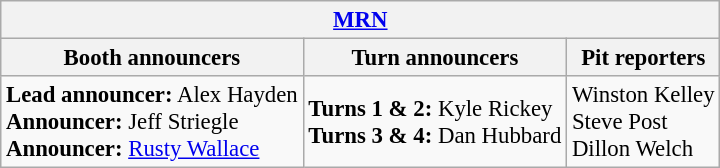<table class="wikitable" style="font-size: 95%">
<tr>
<th colspan="3"><a href='#'>MRN</a></th>
</tr>
<tr>
<th>Booth announcers</th>
<th>Turn announcers</th>
<th>Pit reporters</th>
</tr>
<tr>
<td><strong>Lead announcer:</strong> Alex Hayden<br><strong>Announcer:</strong> Jeff Striegle<br><strong>Announcer:</strong> <a href='#'>Rusty Wallace</a></td>
<td><strong>Turns 1 & 2:</strong> Kyle Rickey<br><strong>Turns 3 & 4:</strong> Dan Hubbard</td>
<td>Winston Kelley<br>Steve Post<br>Dillon Welch</td>
</tr>
</table>
